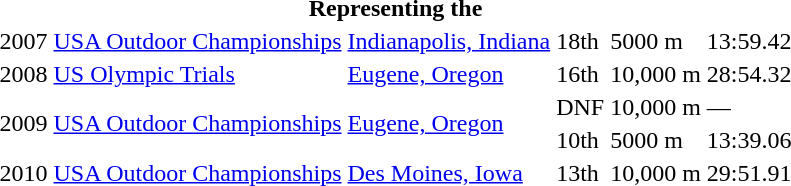<table>
<tr>
<th colspan="7">Representing the </th>
</tr>
<tr>
<td>2007</td>
<td><a href='#'>USA Outdoor Championships</a></td>
<td><a href='#'>Indianapolis, Indiana</a></td>
<td>18th</td>
<td>5000 m</td>
<td>13:59.42</td>
</tr>
<tr>
<td>2008</td>
<td><a href='#'>US Olympic Trials</a></td>
<td><a href='#'>Eugene, Oregon</a></td>
<td>16th</td>
<td>10,000 m</td>
<td>28:54.32</td>
</tr>
<tr>
<td rowspan=2>2009</td>
<td rowspan=2><a href='#'>USA Outdoor Championships</a></td>
<td rowspan=2><a href='#'>Eugene, Oregon</a></td>
<td>DNF</td>
<td>10,000 m</td>
<td>—</td>
</tr>
<tr>
<td>10th</td>
<td>5000 m</td>
<td>13:39.06</td>
</tr>
<tr>
<td>2010</td>
<td><a href='#'>USA Outdoor Championships</a></td>
<td><a href='#'>Des Moines, Iowa</a></td>
<td>13th</td>
<td>10,000 m</td>
<td>29:51.91</td>
</tr>
</table>
